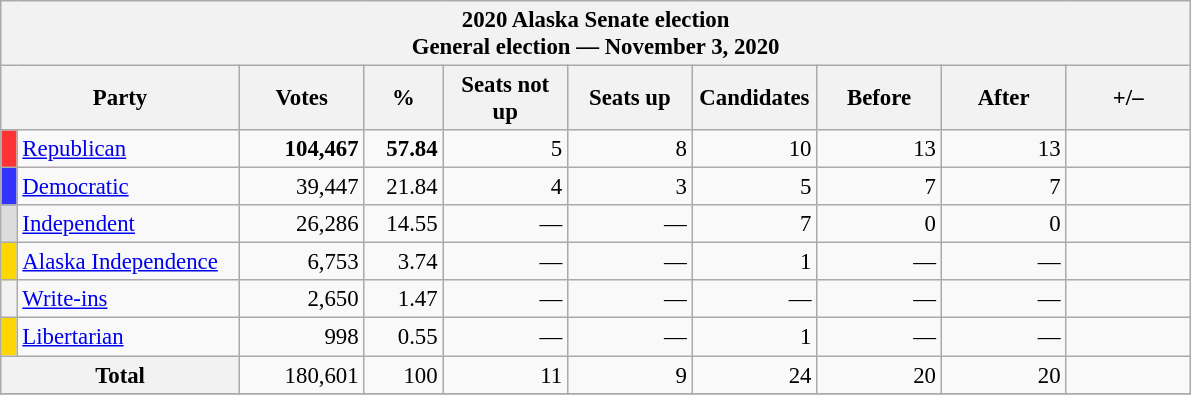<table class="wikitable" style="font-size:95%;">
<tr>
<th colspan=10>2020 Alaska Senate election<br>General election — November 3, 2020</th>
</tr>
<tr>
<th colspan=2 style="width: 10em">Party</th>
<th style="width: 5em">Votes</th>
<th style="width: 3em">%</th>
<th style="width: 5em">Seats not up</th>
<th style="width: 5em">Seats up</th>
<th style="width: 5em">Candidates</th>
<th style="width: 5em">Before</th>
<th style="width: 5em">After</th>
<th style="width: 5em">+/–</th>
</tr>
<tr>
<th style="background-color:#F33; width: 3px"></th>
<td style="width: 130px"><a href='#'>Republican</a></td>
<td align="right"><strong>104,467</strong></td>
<td align="right"><strong>57.84</strong></td>
<td align="right">5</td>
<td align="right">8</td>
<td align="right">10</td>
<td align="right">13</td>
<td align="right">13</td>
<td align="right"></td>
</tr>
<tr>
<th style="background-color:#33F; width: 3px"></th>
<td style="width: 130px"><a href='#'>Democratic</a></td>
<td align="right">39,447</td>
<td align="right">21.84</td>
<td align="right">4</td>
<td align="right">3</td>
<td align="right">5</td>
<td align="right">7</td>
<td align="right">7</td>
<td align="right"></td>
</tr>
<tr>
<th style="background-color:#DCDCDC; width: 3px"></th>
<td style="width: 130px"><a href='#'>Independent</a></td>
<td align="right">26,286</td>
<td align="right">14.55</td>
<td align="right">—</td>
<td align="right">—</td>
<td align="right">7</td>
<td align="right">0</td>
<td align="right">0</td>
<td align="right"></td>
</tr>
<tr>
<th style="background-color:gold; width: 3px"></th>
<td style="width: 130px"><a href='#'>Alaska Independence</a></td>
<td align="right">6,753</td>
<td align="right">3.74</td>
<td align="right">—</td>
<td align="right">—</td>
<td align="right">1</td>
<td align="right">—</td>
<td align="right">—</td>
<td align="right"></td>
</tr>
<tr>
<th style="background-color:; width: 3px"></th>
<td style="width: 130px"><a href='#'>Write-ins</a></td>
<td align="right">2,650</td>
<td align="right">1.47</td>
<td align="right">—</td>
<td align="right">—</td>
<td align="right">—</td>
<td align="right">—</td>
<td align="right">—</td>
<td align="right"></td>
</tr>
<tr>
<th style="background-color:gold; width: 3px"></th>
<td style="width: 130px"><a href='#'>Libertarian</a></td>
<td align="right">998</td>
<td align="right">0.55</td>
<td align="right">—</td>
<td align="right">—</td>
<td align="right">1</td>
<td align="right">—</td>
<td align="right">—</td>
<td align="right"></td>
</tr>
<tr>
<th colspan="2">Total</th>
<td align="right">180,601</td>
<td align="right">100</td>
<td align="right">11</td>
<td align="right">9</td>
<td align="right">24</td>
<td align="right">20</td>
<td align="right">20</td>
<td align="right"></td>
</tr>
<tr>
</tr>
</table>
